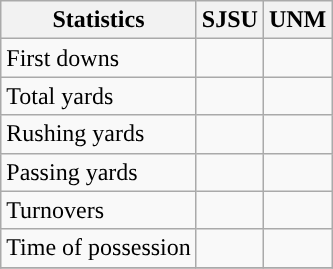<table class="wikitable" style="float: left;">
<tr>
<th>Statistics</th>
<th>SJSU</th>
<th>UNM</th>
</tr>
<tr>
<td>First downs</td>
<td></td>
<td></td>
</tr>
<tr>
<td>Total yards</td>
<td></td>
<td></td>
</tr>
<tr>
<td>Rushing yards</td>
<td></td>
<td></td>
</tr>
<tr>
<td>Passing yards</td>
<td></td>
<td></td>
</tr>
<tr>
<td>Turnovers</td>
<td></td>
<td></td>
</tr>
<tr>
<td>Time of possession</td>
<td></td>
<td></td>
</tr>
<tr>
</tr>
</table>
